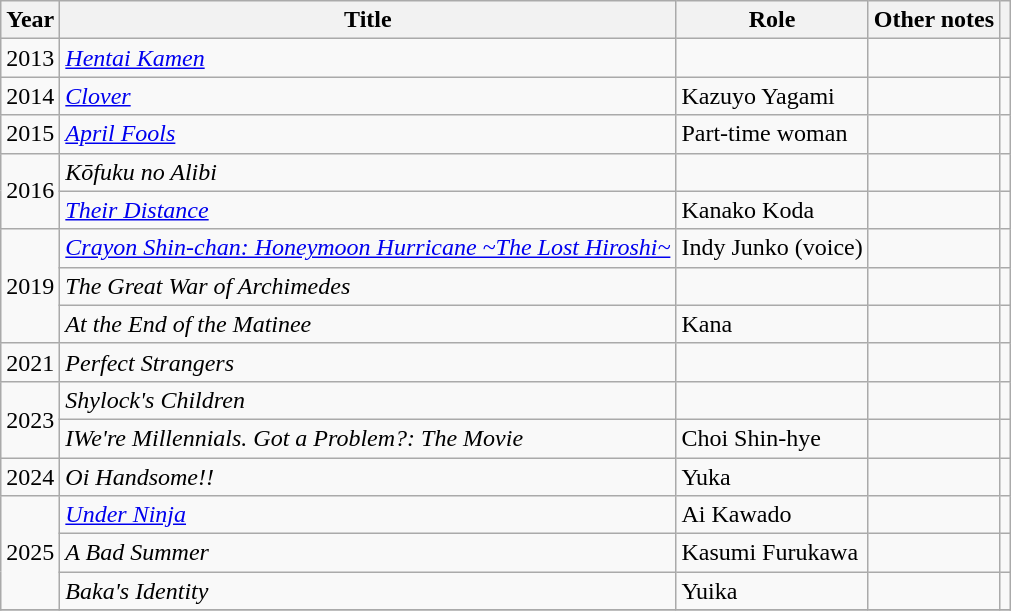<table class="wikitable">
<tr>
<th>Year</th>
<th>Title</th>
<th>Role</th>
<th>Other notes</th>
<th></th>
</tr>
<tr>
<td>2013</td>
<td><em><a href='#'>Hentai Kamen</a></em></td>
<td></td>
<td></td>
<td></td>
</tr>
<tr>
<td>2014</td>
<td><em><a href='#'>Clover</a></em></td>
<td>Kazuyo Yagami</td>
<td></td>
<td></td>
</tr>
<tr>
<td>2015</td>
<td><em><a href='#'>April Fools</a></em></td>
<td>Part-time woman</td>
<td></td>
<td></td>
</tr>
<tr>
<td rowspan="2">2016</td>
<td><em>Kōfuku no Alibi</em></td>
<td></td>
<td></td>
<td></td>
</tr>
<tr>
<td><em><a href='#'>Their Distance</a></em></td>
<td>Kanako Koda</td>
<td></td>
<td></td>
</tr>
<tr>
<td rowspan="3">2019</td>
<td><em><a href='#'>Crayon Shin-chan: Honeymoon Hurricane ~The Lost Hiroshi~</a></em></td>
<td>Indy Junko (voice)</td>
<td></td>
<td></td>
</tr>
<tr>
<td><em>The Great War of Archimedes</em></td>
<td></td>
<td></td>
<td></td>
</tr>
<tr>
<td><em>At the End of the Matinee</em></td>
<td>Kana</td>
<td></td>
<td></td>
</tr>
<tr>
<td>2021</td>
<td><em>Perfect Strangers</em></td>
<td></td>
<td></td>
<td></td>
</tr>
<tr>
<td rowspan=2>2023</td>
<td><em>Shylock's Children</em></td>
<td></td>
<td></td>
<td></td>
</tr>
<tr>
<td><em>IWe're Millennials. Got a Problem?: The Movie</em></td>
<td>Choi Shin-hye</td>
<td></td>
<td></td>
</tr>
<tr>
<td>2024</td>
<td><em>Oi Handsome!!</em></td>
<td>Yuka</td>
<td></td>
<td></td>
</tr>
<tr>
<td rowspan="3">2025</td>
<td><em><a href='#'>Under Ninja</a></em></td>
<td>Ai Kawado</td>
<td></td>
<td></td>
</tr>
<tr>
<td><em>A Bad Summer</em></td>
<td>Kasumi Furukawa</td>
<td></td>
<td></td>
</tr>
<tr>
<td><em>Baka's Identity</em></td>
<td>Yuika</td>
<td></td>
<td></td>
</tr>
<tr>
</tr>
</table>
